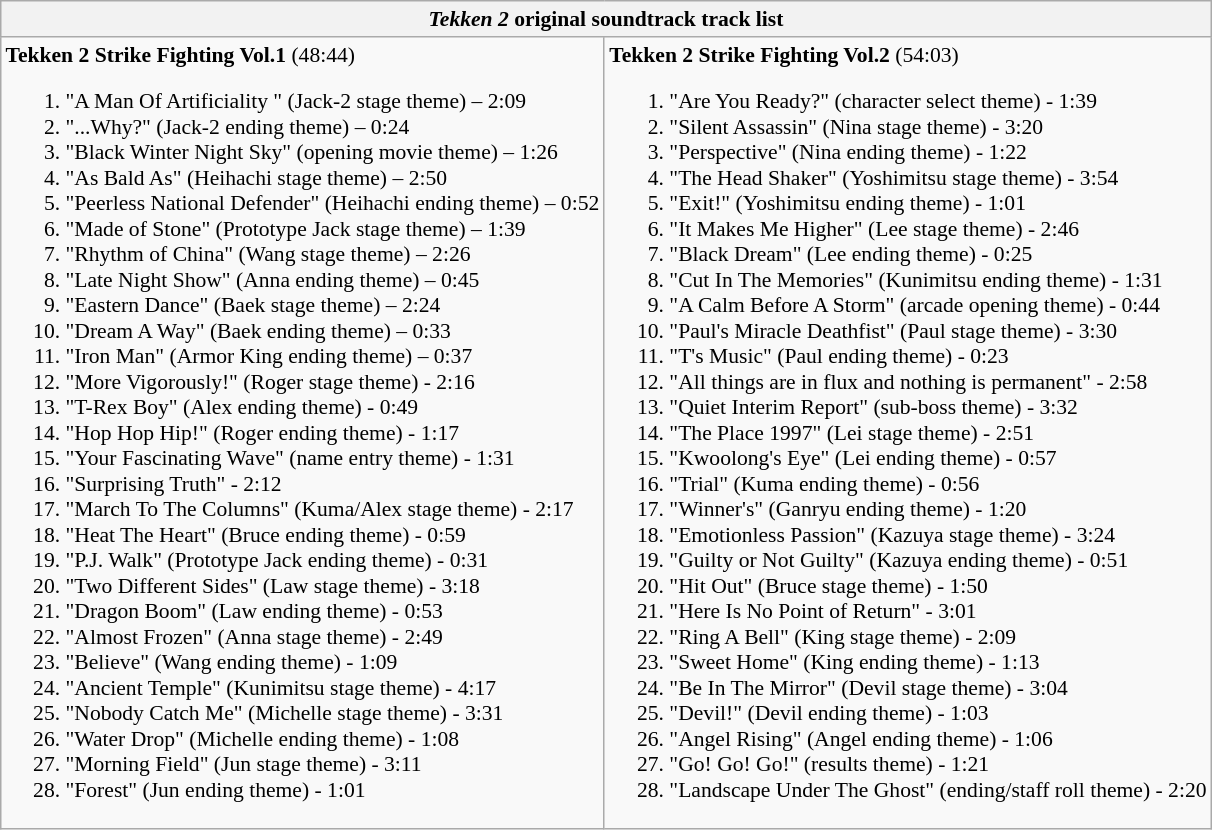<table class="wikitable collapsible collapsed" style="clear:none; font-size:90%; padding:0 auto; margin:auto;">
<tr>
<th colspan="2"><em>Tekken 2</em> original soundtrack track list</th>
</tr>
<tr>
<td valign="top"><strong>Tekken 2 Strike Fighting Vol.1</strong> (48:44)<br><ol><li>"A Man Of Artificiality " (Jack-2 stage theme) – 2:09</li><li>"...Why?" (Jack-2 ending theme) – 0:24</li><li>"Black Winter Night Sky" (opening movie theme) – 1:26</li><li>"As Bald As" (Heihachi stage theme) – 2:50</li><li>"Peerless National Defender" (Heihachi ending theme) – 0:52</li><li>"Made of Stone" (Prototype Jack stage theme) – 1:39</li><li>"Rhythm of China" (Wang stage theme) – 2:26</li><li>"Late Night Show" (Anna ending theme) – 0:45</li><li>"Eastern Dance" (Baek stage theme) – 2:24</li><li>"Dream A Way" (Baek ending theme) – 0:33</li><li>"Iron Man" (Armor King ending theme) – 0:37</li><li>"More Vigorously!" (Roger stage theme) - 2:16</li><li>"T-Rex Boy" (Alex ending theme) - 0:49</li><li>"Hop Hop Hip!" (Roger ending theme) - 1:17</li><li>"Your Fascinating Wave" (name entry theme) - 1:31</li><li>"Surprising Truth" - 2:12</li><li>"March To The Columns" (Kuma/Alex stage theme) - 2:17</li><li>"Heat The Heart" (Bruce ending theme) - 0:59</li><li>"P.J. Walk" (Prototype Jack ending theme) - 0:31</li><li>"Two Different Sides" (Law stage theme) - 3:18</li><li>"Dragon Boom" (Law ending theme) - 0:53</li><li>"Almost Frozen" (Anna stage theme) - 2:49</li><li>"Believe" (Wang ending theme) - 1:09</li><li>"Ancient Temple" (Kunimitsu stage theme) - 4:17</li><li>"Nobody Catch Me" (Michelle stage theme) - 3:31</li><li>"Water Drop" (Michelle ending theme) - 1:08</li><li>"Morning Field" (Jun stage theme) - 3:11</li><li>"Forest" (Jun ending theme) - 1:01</li></ol></td>
<td valign="top"><strong>Tekken 2 Strike Fighting Vol.2</strong> (54:03)<br><ol><li>"Are You Ready?" (character select theme) - 1:39</li><li>"Silent Assassin" (Nina stage theme) - 3:20</li><li>"Perspective" (Nina ending theme) - 1:22</li><li>"The Head Shaker" (Yoshimitsu stage theme) - 3:54</li><li>"Exit!" (Yoshimitsu ending theme) - 1:01</li><li>"It Makes Me Higher" (Lee stage theme) - 2:46</li><li>"Black Dream" (Lee ending theme) - 0:25</li><li>"Cut In The Memories" (Kunimitsu ending theme) - 1:31</li><li>"A Calm Before A Storm" (arcade opening theme) - 0:44</li><li>"Paul's Miracle Deathfist" (Paul stage theme) - 3:30</li><li>"T's Music" (Paul ending theme) - 0:23</li><li>"All things are in flux and nothing is permanent" - 2:58</li><li>"Quiet Interim Report" (sub-boss theme) - 3:32</li><li>"The Place 1997" (Lei stage theme) - 2:51</li><li>"Kwoolong's Eye" (Lei ending theme) - 0:57</li><li>"Trial" (Kuma ending theme) - 0:56</li><li>"Winner's" (Ganryu ending theme) - 1:20</li><li>"Emotionless Passion" (Kazuya stage theme) - 3:24</li><li>"Guilty or Not Guilty" (Kazuya ending theme) - 0:51</li><li>"Hit Out" (Bruce stage theme) - 1:50</li><li>"Here Is No Point of Return" - 3:01</li><li>"Ring A Bell" (King stage theme) - 2:09</li><li>"Sweet Home" (King ending theme) - 1:13</li><li>"Be In The Mirror" (Devil stage theme) - 3:04</li><li>"Devil!" (Devil ending theme) - 1:03</li><li>"Angel Rising" (Angel ending theme) - 1:06</li><li>"Go! Go! Go!" (results theme) - 1:21</li><li>"Landscape Under The Ghost" (ending/staff roll theme) - 2:20</li></ol></td>
</tr>
</table>
